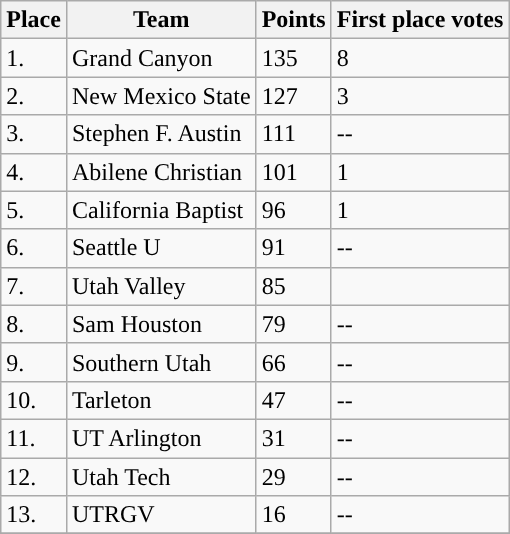<table class="wikitable">
<tr>
<th>Place</th>
<th>Team</th>
<th>Points</th>
<th>First place votes</th>
</tr>
<tr>
<td>1.</td>
<td>Grand Canyon</td>
<td>135</td>
<td>8</td>
</tr>
<tr>
<td>2.</td>
<td>New Mexico State</td>
<td>127</td>
<td>3</td>
</tr>
<tr>
<td>3.</td>
<td ! style=>Stephen F. Austin</td>
<td>111</td>
<td>--</td>
</tr>
<tr>
<td>4.</td>
<td>Abilene Christian</td>
<td>101</td>
<td>1</td>
</tr>
<tr>
<td>5.</td>
<td>California Baptist</td>
<td>96</td>
<td>1</td>
</tr>
<tr>
<td>6.</td>
<td ! style=>Seattle U</td>
<td>91</td>
<td>--</td>
</tr>
<tr>
<td>7.</td>
<td>Utah Valley</td>
<td>85</td>
<td></td>
</tr>
<tr>
<td>8.</td>
<td>Sam Houston</td>
<td>79</td>
<td>--</td>
</tr>
<tr>
<td>9.</td>
<td>Southern Utah</td>
<td>66</td>
<td>--</td>
</tr>
<tr>
<td>10.</td>
<td>Tarleton</td>
<td>47</td>
<td>--</td>
</tr>
<tr>
<td>11.</td>
<td>UT Arlington</td>
<td>31</td>
<td>--</td>
</tr>
<tr>
<td>12.</td>
<td>Utah Tech</td>
<td>29</td>
<td>--</td>
</tr>
<tr>
<td>13.</td>
<td>UTRGV</td>
<td>16</td>
<td>--</td>
</tr>
<tr>
</tr>
</table>
